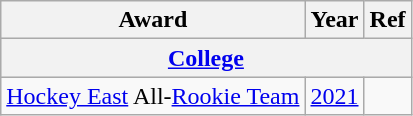<table class="wikitable">
<tr>
<th>Award</th>
<th>Year</th>
<th>Ref</th>
</tr>
<tr ALIGN="center" bgcolor="#e0e0e0">
<th colspan="3"><a href='#'>College</a></th>
</tr>
<tr>
<td><a href='#'>Hockey East</a> All-<a href='#'>Rookie Team</a></td>
<td><a href='#'>2021</a></td>
<td></td>
</tr>
</table>
